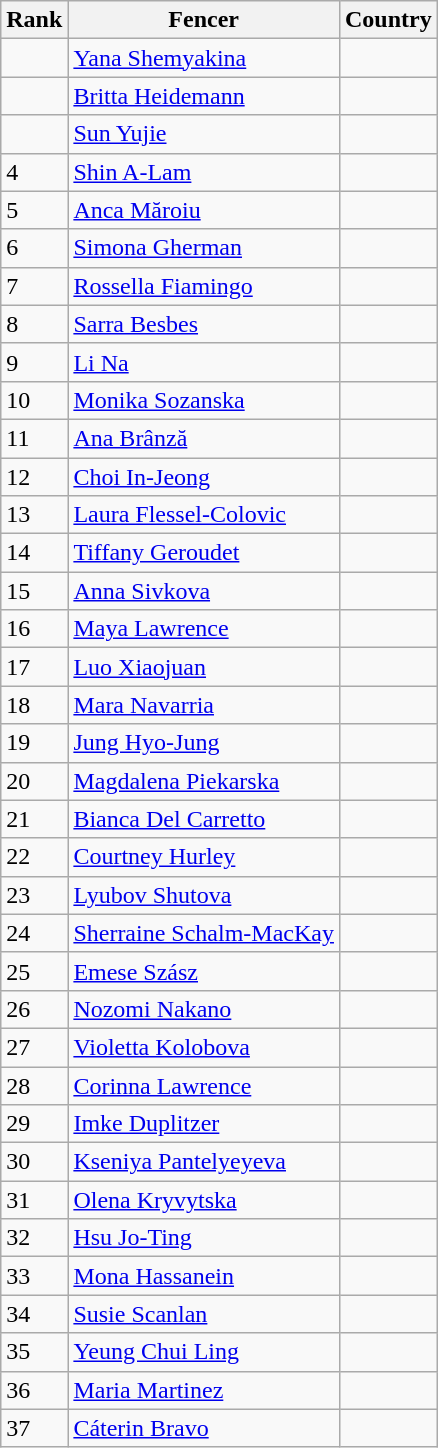<table class="wikitable sortable" style="text-align: left;">
<tr>
<th>Rank</th>
<th>Fencer</th>
<th>Country</th>
</tr>
<tr>
<td></td>
<td><a href='#'>Yana Shemyakina</a></td>
<td></td>
</tr>
<tr>
<td></td>
<td><a href='#'>Britta Heidemann</a></td>
<td></td>
</tr>
<tr>
<td></td>
<td><a href='#'>Sun Yujie</a></td>
<td></td>
</tr>
<tr>
<td>4</td>
<td><a href='#'>Shin A-Lam</a></td>
<td></td>
</tr>
<tr>
<td>5</td>
<td><a href='#'>Anca Măroiu</a></td>
<td></td>
</tr>
<tr>
<td>6</td>
<td><a href='#'>Simona Gherman</a></td>
<td></td>
</tr>
<tr>
<td>7</td>
<td><a href='#'>Rossella Fiamingo</a></td>
<td></td>
</tr>
<tr>
<td>8</td>
<td><a href='#'>Sarra Besbes</a></td>
<td></td>
</tr>
<tr>
<td>9</td>
<td><a href='#'>Li Na</a></td>
<td></td>
</tr>
<tr>
<td>10</td>
<td><a href='#'>Monika Sozanska</a></td>
<td></td>
</tr>
<tr>
<td>11</td>
<td><a href='#'>Ana Brânză</a></td>
<td></td>
</tr>
<tr>
<td>12</td>
<td><a href='#'>Choi In-Jeong</a></td>
<td></td>
</tr>
<tr>
<td>13</td>
<td><a href='#'>Laura Flessel-Colovic</a></td>
<td></td>
</tr>
<tr>
<td>14</td>
<td><a href='#'>Tiffany Geroudet</a></td>
<td></td>
</tr>
<tr>
<td>15</td>
<td><a href='#'>Anna Sivkova</a></td>
<td></td>
</tr>
<tr>
<td>16</td>
<td><a href='#'>Maya Lawrence</a></td>
<td></td>
</tr>
<tr>
<td>17</td>
<td><a href='#'>Luo Xiaojuan</a></td>
<td></td>
</tr>
<tr>
<td>18</td>
<td><a href='#'>Mara Navarria</a></td>
<td></td>
</tr>
<tr>
<td>19</td>
<td><a href='#'>Jung Hyo-Jung</a></td>
<td></td>
</tr>
<tr>
<td>20</td>
<td><a href='#'>Magdalena Piekarska</a></td>
<td></td>
</tr>
<tr>
<td>21</td>
<td><a href='#'>Bianca Del Carretto</a></td>
<td></td>
</tr>
<tr>
<td>22</td>
<td><a href='#'>Courtney Hurley</a></td>
<td></td>
</tr>
<tr>
<td>23</td>
<td><a href='#'>Lyubov Shutova</a></td>
<td></td>
</tr>
<tr>
<td>24</td>
<td><a href='#'>Sherraine Schalm-MacKay</a></td>
<td></td>
</tr>
<tr>
<td>25</td>
<td><a href='#'>Emese Szász</a></td>
<td></td>
</tr>
<tr>
<td>26</td>
<td><a href='#'>Nozomi Nakano</a></td>
<td></td>
</tr>
<tr>
<td>27</td>
<td><a href='#'>Violetta Kolobova</a></td>
<td></td>
</tr>
<tr>
<td>28</td>
<td><a href='#'>Corinna Lawrence</a></td>
<td></td>
</tr>
<tr>
<td>29</td>
<td><a href='#'>Imke Duplitzer</a></td>
<td></td>
</tr>
<tr>
<td>30</td>
<td><a href='#'>Kseniya Pantelyeyeva</a></td>
<td></td>
</tr>
<tr>
<td>31</td>
<td><a href='#'>Olena Kryvytska</a></td>
<td></td>
</tr>
<tr>
<td>32</td>
<td><a href='#'>Hsu Jo-Ting</a></td>
<td></td>
</tr>
<tr>
<td>33</td>
<td><a href='#'>Mona Hassanein</a></td>
<td></td>
</tr>
<tr>
<td>34</td>
<td><a href='#'>Susie Scanlan</a></td>
<td></td>
</tr>
<tr>
<td>35</td>
<td><a href='#'>Yeung Chui Ling</a></td>
<td></td>
</tr>
<tr>
<td>36</td>
<td><a href='#'>Maria Martinez</a></td>
<td></td>
</tr>
<tr>
<td>37</td>
<td><a href='#'>Cáterin Bravo</a></td>
<td></td>
</tr>
</table>
